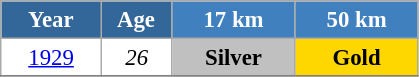<table class="wikitable" style="font-size:95%; text-align:center; border:grey solid 1px; border-collapse:collapse; background:#ffffff;">
<tr>
<th style="background-color:#369; color:white; width:60px;"> Year </th>
<th style="background-color:#369; color:white; width:40px;"> Age </th>
<th style="background-color:#4180be; color:white; width:75px;"> 17 km </th>
<th style="background-color:#4180be; color:white; width:75px;"> 50 km </th>
</tr>
<tr>
<td><a href='#'>1929</a></td>
<td><em>26</em></td>
<td style="background:silver;"><strong>Silver</strong></td>
<td style="background:gold;"><strong>Gold</strong></td>
</tr>
<tr>
</tr>
</table>
